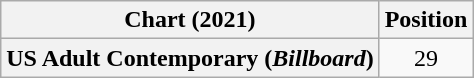<table class="wikitable plainrowheaders" style="text-align:center">
<tr>
<th scope="col">Chart (2021)</th>
<th scope="col">Position</th>
</tr>
<tr>
<th scope="row">US Adult Contemporary (<em>Billboard</em>)</th>
<td>29</td>
</tr>
</table>
